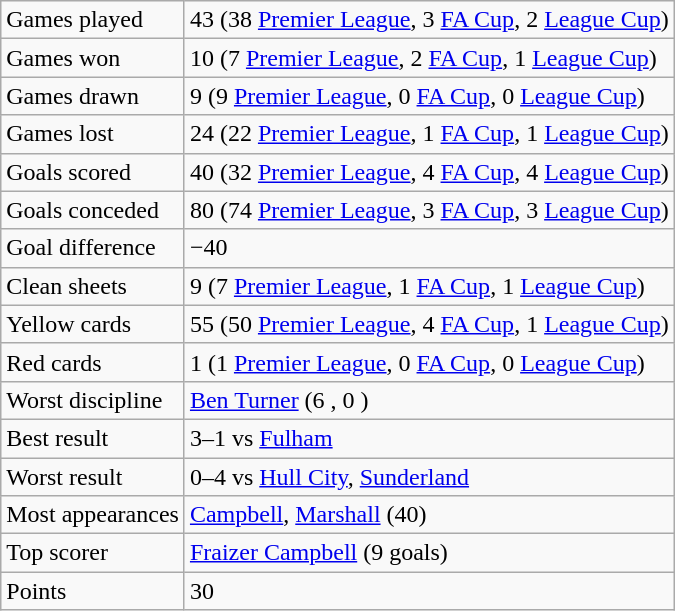<table class="wikitable">
<tr>
<td>Games played</td>
<td>43 (38 <a href='#'>Premier League</a>, 3 <a href='#'>FA Cup</a>, 2 <a href='#'>League Cup</a>)</td>
</tr>
<tr>
<td>Games won</td>
<td>10 (7 <a href='#'>Premier League</a>, 2 <a href='#'>FA Cup</a>, 1 <a href='#'>League Cup</a>)</td>
</tr>
<tr>
<td>Games drawn</td>
<td>9 (9 <a href='#'>Premier League</a>, 0 <a href='#'>FA Cup</a>, 0 <a href='#'>League Cup</a>)</td>
</tr>
<tr>
<td>Games lost</td>
<td>24 (22 <a href='#'>Premier League</a>, 1 <a href='#'>FA Cup</a>, 1 <a href='#'>League Cup</a>)</td>
</tr>
<tr>
<td>Goals scored</td>
<td>40 (32 <a href='#'>Premier League</a>, 4 <a href='#'>FA Cup</a>, 4 <a href='#'>League Cup</a>)</td>
</tr>
<tr>
<td>Goals conceded</td>
<td>80 (74 <a href='#'>Premier League</a>, 3 <a href='#'>FA Cup</a>, 3 <a href='#'>League Cup</a>)</td>
</tr>
<tr>
<td>Goal difference</td>
<td>−40</td>
</tr>
<tr>
<td>Clean sheets</td>
<td>9 (7 <a href='#'>Premier League</a>, 1 <a href='#'>FA Cup</a>, 1 <a href='#'>League Cup</a>)</td>
</tr>
<tr>
<td>Yellow cards</td>
<td>55 (50 <a href='#'>Premier League</a>, 4 <a href='#'>FA Cup</a>, 1 <a href='#'>League Cup</a>)</td>
</tr>
<tr>
<td>Red cards</td>
<td>1 (1 <a href='#'>Premier League</a>, 0 <a href='#'>FA Cup</a>, 0 <a href='#'>League Cup</a>)</td>
</tr>
<tr>
<td>Worst discipline</td>
<td><a href='#'>Ben Turner</a> (6 , 0 )</td>
</tr>
<tr>
<td>Best result</td>
<td>3–1 vs <a href='#'>Fulham</a></td>
</tr>
<tr>
<td>Worst result</td>
<td>0–4 vs <a href='#'>Hull City</a>, <a href='#'>Sunderland</a></td>
</tr>
<tr>
<td>Most appearances</td>
<td><a href='#'>Campbell</a>, <a href='#'>Marshall</a> (40)</td>
</tr>
<tr>
<td>Top scorer</td>
<td><a href='#'>Fraizer Campbell</a> (9 goals)</td>
</tr>
<tr>
<td>Points</td>
<td>30</td>
</tr>
</table>
